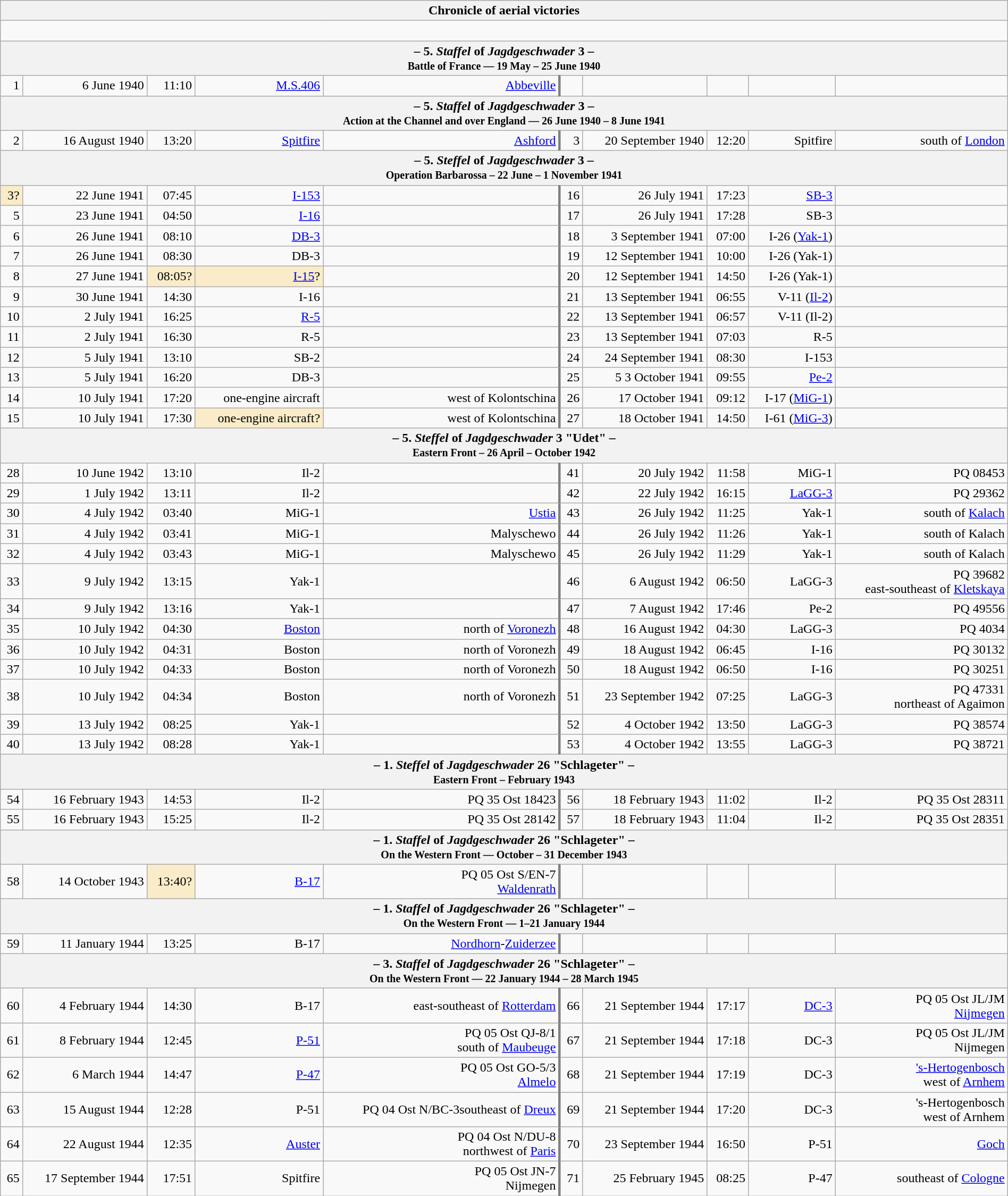<table class="wikitable plainrowheaders collapsible" style="margin-left: auto; margin-right: auto; border: none; text-align:right; width: 100%;">
<tr>
<th colspan="10">Chronicle of aerial victories</th>
</tr>
<tr>
<td colspan="10" style="text-align: left;"><br></td>
</tr>
<tr>
<th colspan="10">– 5. <em>Staffel</em> of <em>Jagdgeschwader</em> 3 –<br><small>Battle of France — 19 May – 25 June 1940</small></th>
</tr>
<tr>
<td>1</td>
<td>6 June 1940</td>
<td>11:10</td>
<td><a href='#'>M.S.406</a></td>
<td><a href='#'>Abbeville</a></td>
<td style="border-left: 3px solid grey;"></td>
<td></td>
<td></td>
<td></td>
<td></td>
</tr>
<tr>
<th colspan="10">– 5. <em>Staffel</em> of <em>Jagdgeschwader</em> 3 –<br><small>Action at the Channel and over England — 26 June 1940 – 8 June 1941</small></th>
</tr>
<tr>
<td>2</td>
<td>16 August 1940</td>
<td>13:20</td>
<td><a href='#'>Spitfire</a></td>
<td><a href='#'>Ashford</a></td>
<td style="border-left: 3px solid grey;">3</td>
<td>20 September 1940</td>
<td>12:20</td>
<td>Spitfire</td>
<td>south of <a href='#'>London</a></td>
</tr>
<tr>
<th colspan="10">– 5. <em>Steffel</em> of <em>Jagdgeschwader</em> 3 –<br><small>Operation Barbarossa – 22 June – 1 November 1941</small></th>
</tr>
<tr>
<td style="background:#faecc8">3?</td>
<td>22 June 1941</td>
<td>07:45</td>
<td><a href='#'>I-153</a></td>
<td></td>
<td style="border-left: 3px solid grey;">16</td>
<td>26 July 1941</td>
<td>17:23</td>
<td><a href='#'>SB-3</a></td>
<td></td>
</tr>
<tr>
<td>5</td>
<td>23 June 1941</td>
<td>04:50</td>
<td><a href='#'>I-16</a></td>
<td></td>
<td style="border-left: 3px solid grey;">17</td>
<td>26 July 1941</td>
<td>17:28</td>
<td>SB-3</td>
<td></td>
</tr>
<tr>
<td>6</td>
<td>26 June 1941</td>
<td>08:10</td>
<td><a href='#'>DB-3</a></td>
<td></td>
<td style="border-left: 3px solid grey;">18</td>
<td>3 September 1941</td>
<td>07:00</td>
<td>I-26 (<a href='#'>Yak-1</a>)</td>
<td></td>
</tr>
<tr>
<td>7</td>
<td>26 June 1941</td>
<td>08:30</td>
<td>DB-3</td>
<td></td>
<td style="border-left: 3px solid grey;">19</td>
<td>12 September 1941</td>
<td>10:00</td>
<td>I-26 (Yak-1)</td>
<td></td>
</tr>
<tr>
<td>8</td>
<td>27 June 1941</td>
<td style="background:#faecc8">08:05?</td>
<td style="background:#faecc8"><a href='#'>I-15</a>?</td>
<td></td>
<td style="border-left: 3px solid grey;">20</td>
<td>12 September 1941</td>
<td>14:50</td>
<td>I-26 (Yak-1)</td>
<td></td>
</tr>
<tr>
<td>9</td>
<td>30 June 1941</td>
<td>14:30</td>
<td>I-16</td>
<td></td>
<td style="border-left: 3px solid grey;">21</td>
<td>13 September 1941</td>
<td>06:55</td>
<td>V-11 (<a href='#'>Il-2</a>)</td>
<td></td>
</tr>
<tr>
<td>10</td>
<td>2 July 1941</td>
<td>16:25</td>
<td><a href='#'>R-5</a></td>
<td></td>
<td style="border-left: 3px solid grey;">22</td>
<td>13 September 1941</td>
<td>06:57</td>
<td>V-11 (Il-2)</td>
<td></td>
</tr>
<tr>
<td>11</td>
<td>2 July 1941</td>
<td>16:30</td>
<td>R-5</td>
<td></td>
<td style="border-left: 3px solid grey;">23</td>
<td>13 September 1941</td>
<td>07:03</td>
<td>R-5</td>
<td></td>
</tr>
<tr>
<td>12</td>
<td>5 July 1941</td>
<td>13:10</td>
<td>SB-2</td>
<td></td>
<td style="border-left: 3px solid grey;">24</td>
<td>24 September 1941</td>
<td>08:30</td>
<td>I-153</td>
<td></td>
</tr>
<tr>
<td>13</td>
<td>5 July 1941</td>
<td>16:20</td>
<td>DB-3</td>
<td></td>
<td style="border-left: 3px solid grey;">25</td>
<td>5 3 October 1941</td>
<td>09:55</td>
<td><a href='#'>Pe-2</a></td>
<td></td>
</tr>
<tr>
<td>14</td>
<td>10 July 1941</td>
<td>17:20</td>
<td>one-engine aircraft</td>
<td>west of Kolontschina</td>
<td style="border-left: 3px solid grey;">26</td>
<td>17 October 1941</td>
<td>09:12</td>
<td>I-17 (<a href='#'>MiG-1</a>)</td>
<td></td>
</tr>
<tr>
<td>15</td>
<td>10 July 1941</td>
<td>17:30</td>
<td style="background:#faecc8">one-engine aircraft?</td>
<td>west of Kolontschina</td>
<td style="border-left: 3px solid grey;">27</td>
<td>18 October 1941</td>
<td>14:50</td>
<td>I-61 (<a href='#'>MiG-3</a>)</td>
<td></td>
</tr>
<tr>
<th colspan="10">– 5. <em>Steffel</em> of <em>Jagdgeschwader</em> 3 "Udet" –<br><small>Eastern Front – 26 April – October 1942</small></th>
</tr>
<tr>
<td>28</td>
<td>10 June 1942</td>
<td>13:10</td>
<td>Il-2</td>
<td></td>
<td style="border-left: 3px solid grey;">41</td>
<td>20 July 1942</td>
<td>11:58</td>
<td>MiG-1</td>
<td>PQ 08453</td>
</tr>
<tr>
<td>29</td>
<td>1 July 1942</td>
<td>13:11</td>
<td>Il-2</td>
<td></td>
<td style="border-left: 3px solid grey;">42</td>
<td>22 July 1942</td>
<td>16:15</td>
<td><a href='#'>LaGG-3</a></td>
<td>PQ 29362</td>
</tr>
<tr>
<td>30</td>
<td>4 July 1942</td>
<td>03:40</td>
<td>MiG-1</td>
<td><a href='#'>Ustia</a></td>
<td style="border-left: 3px solid grey;">43</td>
<td>26 July 1942</td>
<td>11:25</td>
<td>Yak-1</td>
<td>south of <a href='#'>Kalach</a></td>
</tr>
<tr>
<td>31</td>
<td>4 July 1942</td>
<td>03:41</td>
<td>MiG-1</td>
<td>Malyschewo</td>
<td style="border-left: 3px solid grey;">44</td>
<td>26 July 1942</td>
<td>11:26</td>
<td>Yak-1</td>
<td>south of Kalach</td>
</tr>
<tr>
<td>32</td>
<td>4 July 1942</td>
<td>03:43</td>
<td>MiG-1</td>
<td>Malyschewo</td>
<td style="border-left: 3px solid grey;">45</td>
<td>26 July 1942</td>
<td>11:29</td>
<td>Yak-1</td>
<td>south of Kalach</td>
</tr>
<tr>
<td>33</td>
<td>9 July 1942</td>
<td>13:15</td>
<td>Yak-1</td>
<td></td>
<td style="border-left: 3px solid grey;">46</td>
<td>6 August 1942</td>
<td>06:50</td>
<td>LaGG-3</td>
<td>PQ 39682<br> east-southeast of <a href='#'>Kletskaya</a></td>
</tr>
<tr>
<td>34</td>
<td>9 July 1942</td>
<td>13:16</td>
<td>Yak-1</td>
<td></td>
<td style="border-left: 3px solid grey;">47</td>
<td>7 August 1942</td>
<td>17:46</td>
<td>Pe-2</td>
<td>PQ 49556</td>
</tr>
<tr>
<td>35</td>
<td>10 July 1942</td>
<td>04:30</td>
<td><a href='#'>Boston</a></td>
<td>north of <a href='#'>Voronezh</a></td>
<td style="border-left: 3px solid grey;">48</td>
<td>16 August 1942</td>
<td>04:30</td>
<td>LaGG-3</td>
<td>PQ 4034</td>
</tr>
<tr>
<td>36</td>
<td>10 July 1942</td>
<td>04:31</td>
<td>Boston</td>
<td>north of Voronezh</td>
<td style="border-left: 3px solid grey;">49</td>
<td>18 August 1942</td>
<td>06:45</td>
<td>I-16</td>
<td>PQ 30132</td>
</tr>
<tr>
<td>37</td>
<td>10 July 1942</td>
<td>04:33</td>
<td>Boston</td>
<td>north of Voronezh</td>
<td style="border-left: 3px solid grey;">50</td>
<td>18 August 1942</td>
<td>06:50</td>
<td>I-16</td>
<td>PQ 30251</td>
</tr>
<tr>
<td>38</td>
<td>10 July 1942</td>
<td>04:34</td>
<td>Boston</td>
<td>north of Voronezh</td>
<td style="border-left: 3px solid grey;">51</td>
<td>23 September 1942</td>
<td>07:25</td>
<td>LaGG-3</td>
<td>PQ 47331<br>northeast of Agaimon</td>
</tr>
<tr>
<td>39</td>
<td>13 July 1942</td>
<td>08:25</td>
<td>Yak-1</td>
<td></td>
<td style="border-left: 3px solid grey;">52</td>
<td>4 October 1942</td>
<td>13:50</td>
<td>LaGG-3</td>
<td>PQ 38574</td>
</tr>
<tr>
<td>40</td>
<td>13 July 1942</td>
<td>08:28</td>
<td>Yak-1</td>
<td></td>
<td style="border-left: 3px solid grey;">53</td>
<td>4 October 1942</td>
<td>13:55</td>
<td>LaGG-3</td>
<td>PQ 38721</td>
</tr>
<tr>
<th colspan="10">– 1. <em>Steffel</em> of <em>Jagdgeschwader</em> 26 "Schlageter" –<br><small>Eastern Front – February 1943</small></th>
</tr>
<tr>
<td>54</td>
<td>16 February 1943</td>
<td>14:53</td>
<td>Il-2</td>
<td>PQ 35 Ost 18423</td>
<td style="border-left: 3px solid grey;">56</td>
<td>18 February 1943</td>
<td>11:02</td>
<td>Il-2</td>
<td>PQ 35 Ost 28311</td>
</tr>
<tr>
<td>55</td>
<td>16 February 1943</td>
<td>15:25</td>
<td>Il-2</td>
<td>PQ 35 Ost 28142</td>
<td style="border-left: 3px solid grey;">57</td>
<td>18 February 1943</td>
<td>11:04</td>
<td>Il-2</td>
<td>PQ 35 Ost 28351</td>
</tr>
<tr>
<th colspan="10">– 1. <em>Staffel</em> of <em>Jagdgeschwader</em> 26 "Schlageter" –<br><small>On the Western Front — October – 31 December 1943</small></th>
</tr>
<tr>
<td>58</td>
<td>14 October 1943</td>
<td style="background:#faecc8">13:40?</td>
<td><a href='#'>B-17</a></td>
<td>PQ 05 Ost S/EN-7<br><a href='#'>Waldenrath</a></td>
<td style="border-left: 3px solid grey;"></td>
<td></td>
<td></td>
<td></td>
<td></td>
</tr>
<tr>
<th colspan="10">– 1. <em>Staffel</em> of <em>Jagdgeschwader</em> 26 "Schlageter" –<br><small>On the Western Front — 1–21 January 1944</small></th>
</tr>
<tr>
<td>59</td>
<td>11 January 1944</td>
<td>13:25</td>
<td>B-17</td>
<td><a href='#'>Nordhorn</a>-<a href='#'>Zuiderzee</a></td>
<td style="border-left: 3px solid grey;"></td>
<td></td>
<td></td>
<td></td>
<td></td>
</tr>
<tr>
<th colspan="10">– 3. <em>Staffel</em> of <em>Jagdgeschwader</em> 26 "Schlageter" –<br><small>On the Western Front — 22 January 1944 – 28 March 1945</small></th>
</tr>
<tr>
<td>60</td>
<td>4 February 1944</td>
<td>14:30</td>
<td>B-17</td>
<td> east-southeast of <a href='#'>Rotterdam</a></td>
<td style="border-left: 3px solid grey;">66</td>
<td>21 September 1944</td>
<td>17:17</td>
<td><a href='#'>DC-3</a></td>
<td>PQ 05 Ost JL/JM<br><a href='#'>Nijmegen</a></td>
</tr>
<tr>
<td>61</td>
<td>8 February 1944</td>
<td>12:45</td>
<td><a href='#'>P-51</a></td>
<td>PQ 05 Ost QJ-8/1<br>south of <a href='#'>Maubeuge</a></td>
<td style="border-left: 3px solid grey;">67</td>
<td>21 September 1944</td>
<td>17:18</td>
<td>DC-3</td>
<td>PQ 05 Ost JL/JM<br>Nijmegen</td>
</tr>
<tr>
<td>62</td>
<td>6 March 1944</td>
<td>14:47</td>
<td><a href='#'>P-47</a></td>
<td>PQ 05 Ost GO-5/3<br><a href='#'>Almelo</a></td>
<td style="border-left: 3px solid grey;">68</td>
<td>21 September 1944</td>
<td>17:19</td>
<td>DC-3</td>
<td><a href='#'>'s-Hertogenbosch</a><br>west of <a href='#'>Arnhem</a></td>
</tr>
<tr>
<td>63</td>
<td>15 August 1944</td>
<td>12:28</td>
<td>P-51</td>
<td>PQ 04 Ost N/BC-3southeast of <a href='#'>Dreux</a></td>
<td style="border-left: 3px solid grey;">69</td>
<td>21 September 1944</td>
<td>17:20</td>
<td>DC-3</td>
<td>'s-Hertogenbosch<br>west of Arnhem</td>
</tr>
<tr>
<td>64</td>
<td>22 August 1944</td>
<td>12:35</td>
<td><a href='#'>Auster</a></td>
<td>PQ 04 Ost N/DU-8<br>northwest of <a href='#'>Paris</a></td>
<td style="border-left: 3px solid grey;">70</td>
<td>23 September 1944</td>
<td>16:50</td>
<td>P-51</td>
<td><a href='#'>Goch</a></td>
</tr>
<tr>
<td>65</td>
<td>17 September 1944</td>
<td>17:51</td>
<td>Spitfire</td>
<td>PQ 05 Ost JN-7<br>Nijmegen</td>
<td style="border-left: 3px solid grey;">71</td>
<td>25 February 1945</td>
<td>08:25</td>
<td>P-47</td>
<td>southeast of <a href='#'>Cologne</a></td>
</tr>
</table>
